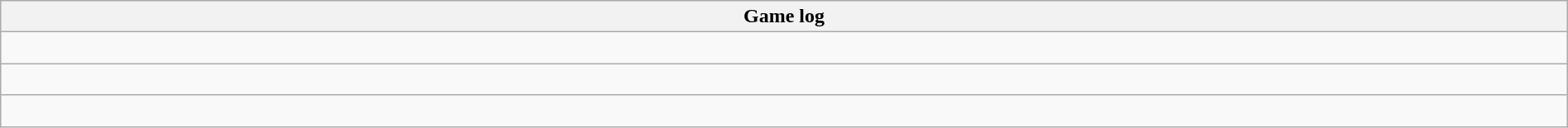<table class="wikitable collapsible collapsed" width="100%">
<tr>
<th>Game log</th>
</tr>
<tr>
<td><br></td>
</tr>
<tr>
<td><br></td>
</tr>
<tr>
<td><br></td>
</tr>
</table>
